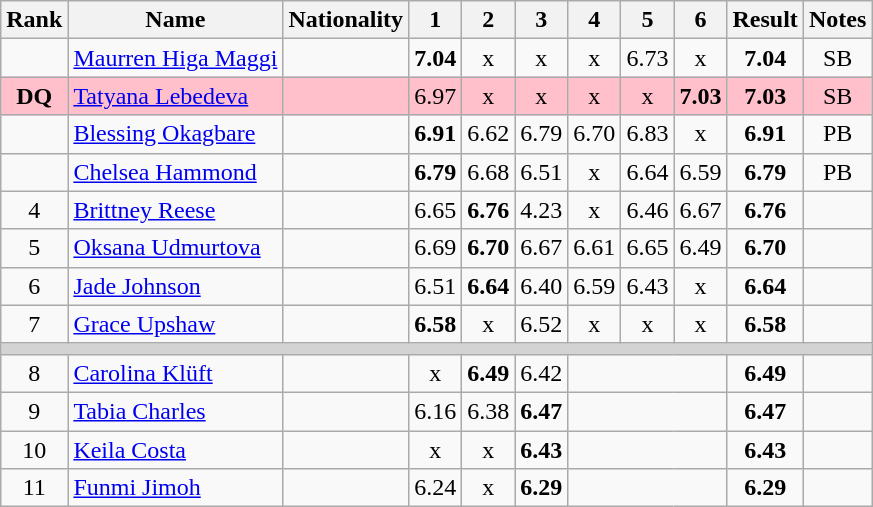<table class="wikitable sortable" style="text-align:center">
<tr>
<th>Rank</th>
<th>Name</th>
<th>Nationality</th>
<th>1</th>
<th>2</th>
<th>3</th>
<th>4</th>
<th>5</th>
<th>6</th>
<th>Result</th>
<th>Notes</th>
</tr>
<tr>
<td></td>
<td align="left"><a href='#'>Maurren Higa Maggi</a></td>
<td align="left"></td>
<td><strong>7.04</strong></td>
<td>x</td>
<td>x</td>
<td>x</td>
<td>6.73</td>
<td>x</td>
<td><strong>7.04</strong></td>
<td>SB</td>
</tr>
<tr bgcolor=pink>
<td><strong>DQ</strong></td>
<td align="left"><a href='#'>Tatyana Lebedeva</a></td>
<td align="left"></td>
<td>6.97</td>
<td>x</td>
<td>x</td>
<td>x</td>
<td>x</td>
<td><strong>7.03</strong></td>
<td><strong>7.03</strong></td>
<td>SB</td>
</tr>
<tr>
<td></td>
<td align="left"><a href='#'>Blessing Okagbare</a></td>
<td align="left"></td>
<td><strong>6.91</strong></td>
<td>6.62</td>
<td>6.79</td>
<td>6.70</td>
<td>6.83</td>
<td>x</td>
<td><strong>6.91</strong></td>
<td>PB</td>
</tr>
<tr>
<td></td>
<td align="left"><a href='#'>Chelsea Hammond</a></td>
<td align="left"></td>
<td><strong>6.79</strong></td>
<td>6.68</td>
<td>6.51</td>
<td>x</td>
<td>6.64</td>
<td>6.59</td>
<td><strong>6.79</strong></td>
<td>PB</td>
</tr>
<tr>
<td>4</td>
<td align="left"><a href='#'>Brittney Reese</a></td>
<td align="left"></td>
<td>6.65</td>
<td><strong>6.76</strong></td>
<td>4.23</td>
<td>x</td>
<td>6.46</td>
<td>6.67</td>
<td><strong>6.76</strong></td>
<td></td>
</tr>
<tr>
<td>5</td>
<td align="left"><a href='#'>Oksana Udmurtova</a></td>
<td align="left"></td>
<td>6.69</td>
<td><strong>6.70</strong></td>
<td>6.67</td>
<td>6.61</td>
<td>6.65</td>
<td>6.49</td>
<td><strong>6.70</strong></td>
<td></td>
</tr>
<tr>
<td>6</td>
<td align="left"><a href='#'>Jade Johnson</a></td>
<td align="left"></td>
<td>6.51</td>
<td><strong>6.64</strong></td>
<td>6.40</td>
<td>6.59</td>
<td>6.43</td>
<td>x</td>
<td><strong>6.64</strong></td>
<td></td>
</tr>
<tr>
<td>7</td>
<td align="left"><a href='#'>Grace Upshaw</a></td>
<td align="left"></td>
<td><strong>6.58</strong></td>
<td>x</td>
<td>6.52</td>
<td>x</td>
<td>x</td>
<td>x</td>
<td><strong>6.58</strong></td>
<td></td>
</tr>
<tr>
<td colspan=11 bgcolor=lightgray></td>
</tr>
<tr>
<td>8</td>
<td align="left"><a href='#'>Carolina Klüft</a></td>
<td align="left"></td>
<td>x</td>
<td><strong>6.49</strong></td>
<td>6.42</td>
<td colspan=3></td>
<td><strong>6.49</strong></td>
<td></td>
</tr>
<tr>
<td>9</td>
<td align="left"><a href='#'>Tabia Charles</a></td>
<td align="left"></td>
<td>6.16</td>
<td>6.38</td>
<td><strong>6.47</strong></td>
<td colspan=3></td>
<td><strong>6.47</strong></td>
<td></td>
</tr>
<tr>
<td>10</td>
<td align="left"><a href='#'>Keila Costa</a></td>
<td align="left"></td>
<td>x</td>
<td>x</td>
<td><strong>6.43</strong></td>
<td colspan=3></td>
<td><strong>6.43</strong></td>
<td></td>
</tr>
<tr>
<td>11</td>
<td align="left"><a href='#'>Funmi Jimoh</a></td>
<td align="left"></td>
<td>6.24</td>
<td>x</td>
<td><strong>6.29</strong></td>
<td colspan=3></td>
<td><strong>6.29</strong></td>
<td></td>
</tr>
</table>
